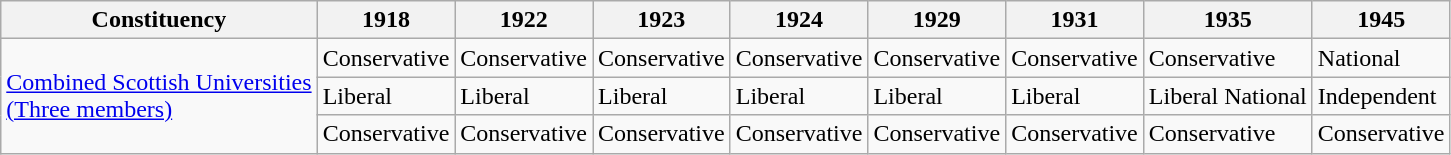<table class="wikitable">
<tr>
<th>Constituency</th>
<th>1918</th>
<th>1922</th>
<th>1923</th>
<th>1924</th>
<th>1929</th>
<th>1931</th>
<th>1935</th>
<th>1945</th>
</tr>
<tr>
<td rowspan="3"><a href='#'>Combined Scottish Universities</a><br><a href='#'>(Three members)</a></td>
<td bgcolor=>Conservative</td>
<td bgcolor=>Conservative</td>
<td bgcolor=>Conservative</td>
<td bgcolor=>Conservative</td>
<td bgcolor=>Conservative</td>
<td bgcolor=>Conservative</td>
<td bgcolor=>Conservative</td>
<td bgcolor=>National</td>
</tr>
<tr>
<td bgcolor=>Liberal</td>
<td bgcolor=>Liberal</td>
<td bgcolor=>Liberal</td>
<td bgcolor=>Liberal</td>
<td bgcolor=>Liberal</td>
<td bgcolor=>Liberal</td>
<td bgcolor=>Liberal National</td>
<td bgcolor=>Independent</td>
</tr>
<tr>
<td bgcolor=>Conservative</td>
<td bgcolor=>Conservative</td>
<td bgcolor=>Conservative</td>
<td bgcolor=>Conservative</td>
<td bgcolor=>Conservative</td>
<td bgcolor=>Conservative</td>
<td bgcolor=>Conservative</td>
<td bgcolor=>Conservative</td>
</tr>
</table>
